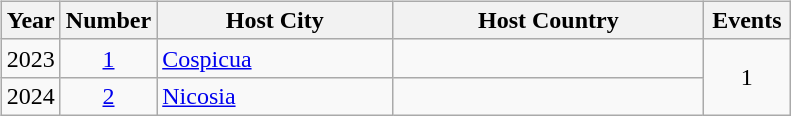<table>
<tr>
<td><br><table class="wikitable" style="font-size:100%">
<tr>
<th width="30">Year</th>
<th width="30">Number</th>
<th width="150">Host City</th>
<th width="200">Host Country</th>
<th width="50">Events</th>
</tr>
<tr>
<td align="center">2023</td>
<td align="center"><a href='#'>1</a></td>
<td><a href='#'>Cospicua</a></td>
<td></td>
<td rowspan="2" align="center">1</td>
</tr>
<tr>
<td align="center">2024</td>
<td align="center"><a href='#'>2</a></td>
<td><a href='#'>Nicosia</a></td>
<td></td>
</tr>
</table>
</td>
<td valign="top"></td>
</tr>
</table>
